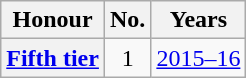<table class="wikitable plainrowheaders">
<tr>
<th scope=col>Honour</th>
<th scope=col>No.</th>
<th scope=col>Years</th>
</tr>
<tr>
<th scope=row><a href='#'>Fifth tier</a></th>
<td align=center>1</td>
<td><a href='#'>2015–16</a></td>
</tr>
</table>
